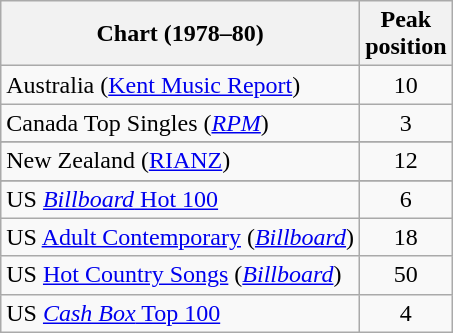<table class="wikitable sortable">
<tr>
<th align="left">Chart (1978–80)</th>
<th style="text-align:center;">Peak<br>position</th>
</tr>
<tr>
<td align="left">Australia (<a href='#'>Kent Music Report</a>)</td>
<td style="text-align:center;">10</td>
</tr>
<tr>
<td align="left">Canada Top Singles (<em><a href='#'>RPM</a></em>)</td>
<td style="text-align:center;">3</td>
</tr>
<tr>
</tr>
<tr>
</tr>
<tr>
</tr>
<tr>
<td align="left">New Zealand (<a href='#'>RIANZ</a>)</td>
<td style="text-align:center;">12</td>
</tr>
<tr>
</tr>
<tr>
<td align="left">US <a href='#'><em>Billboard</em> Hot 100</a></td>
<td style="text-align:center;">6</td>
</tr>
<tr>
<td align="left">US <a href='#'>Adult Contemporary</a> (<em><a href='#'>Billboard</a></em>)</td>
<td style="text-align:center;">18</td>
</tr>
<tr>
<td align="left">US <a href='#'>Hot Country Songs</a> (<em><a href='#'>Billboard</a></em>)</td>
<td style="text-align:center;">50</td>
</tr>
<tr>
<td align="left">US <a href='#'><em>Cash Box</em> Top 100</a></td>
<td style="text-align:center;">4</td>
</tr>
</table>
